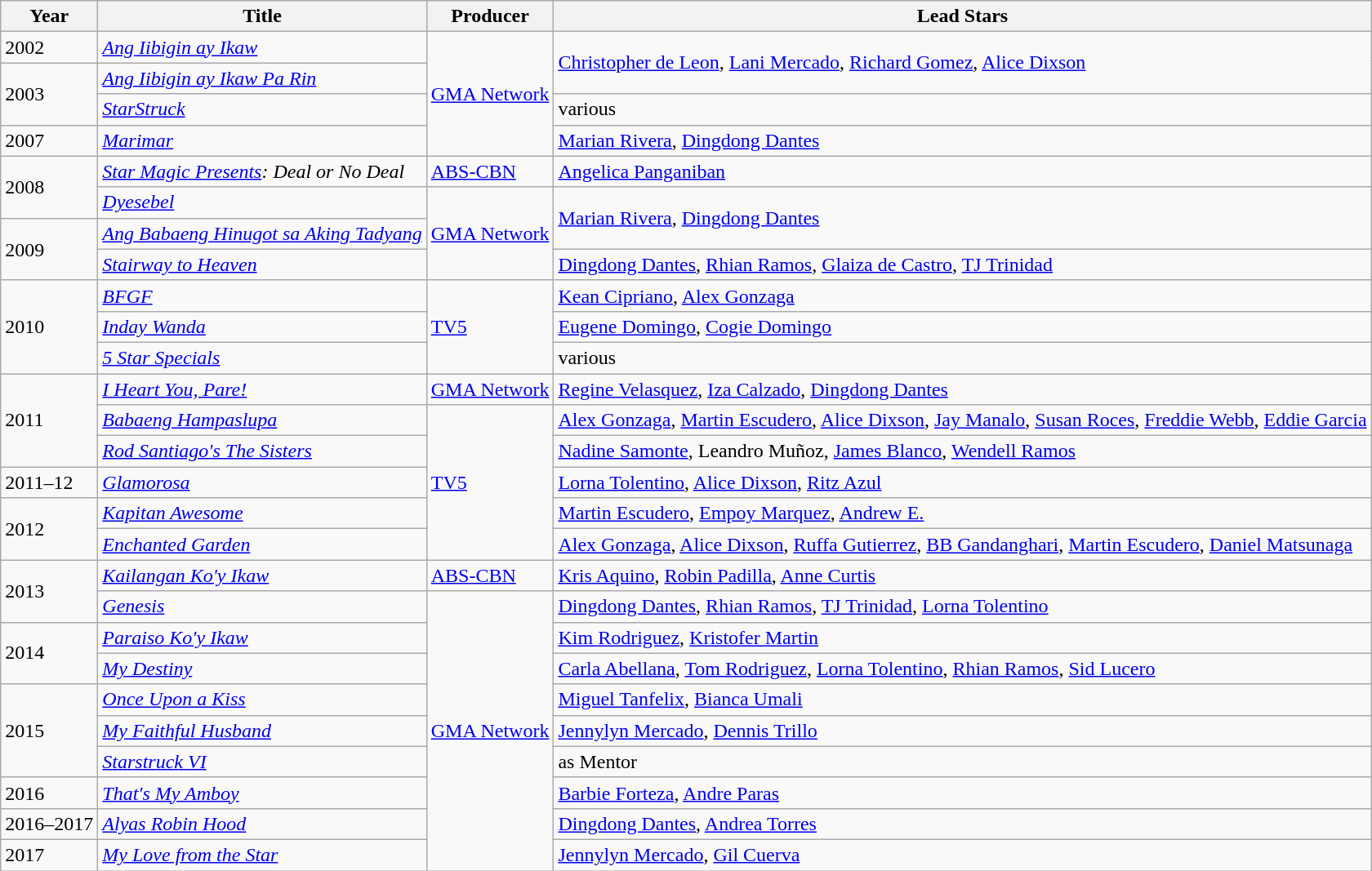<table class="wikitable sortable">
<tr>
<th>Year</th>
<th>Title</th>
<th>Producer</th>
<th>Lead Stars</th>
</tr>
<tr>
<td>2002</td>
<td><em><a href='#'>Ang Iibigin ay Ikaw</a></em></td>
<td rowspan="4"><a href='#'>GMA Network</a></td>
<td rowspan="2"><a href='#'>Christopher de Leon</a>, <a href='#'>Lani Mercado</a>, <a href='#'>Richard Gomez</a>, <a href='#'>Alice Dixson</a></td>
</tr>
<tr>
<td rowspan="2">2003</td>
<td><em><a href='#'>Ang Iibigin ay Ikaw Pa Rin</a></em></td>
</tr>
<tr>
<td><em><a href='#'>StarStruck</a></em></td>
<td>various</td>
</tr>
<tr>
<td>2007</td>
<td><em><a href='#'>Marimar</a></em></td>
<td><a href='#'>Marian Rivera</a>, <a href='#'>Dingdong Dantes</a></td>
</tr>
<tr>
<td rowspan="2">2008</td>
<td><em><a href='#'>Star Magic Presents</a>: Deal or No Deal</em></td>
<td><a href='#'>ABS-CBN</a></td>
<td><a href='#'>Angelica Panganiban</a></td>
</tr>
<tr>
<td><em><a href='#'>Dyesebel</a></em></td>
<td rowspan=3><a href='#'>GMA Network</a></td>
<td rowspan="2"><a href='#'>Marian Rivera</a>, <a href='#'>Dingdong Dantes</a></td>
</tr>
<tr>
<td rowspan="2">2009</td>
<td><em><a href='#'>Ang Babaeng Hinugot sa Aking Tadyang</a></em></td>
</tr>
<tr>
<td><em><a href='#'>Stairway to Heaven</a></em></td>
<td><a href='#'>Dingdong Dantes</a>, <a href='#'>Rhian Ramos</a>, <a href='#'>Glaiza de Castro</a>, <a href='#'>TJ Trinidad</a></td>
</tr>
<tr>
<td rowspan="3">2010</td>
<td><em><a href='#'>BFGF</a></em></td>
<td rowspan=3><a href='#'>TV5</a></td>
<td><a href='#'>Kean Cipriano</a>, <a href='#'>Alex Gonzaga</a></td>
</tr>
<tr>
<td><em><a href='#'>Inday Wanda</a></em></td>
<td><a href='#'>Eugene Domingo</a>, <a href='#'>Cogie Domingo</a></td>
</tr>
<tr>
<td><em><a href='#'>5 Star Specials</a></em></td>
<td>various</td>
</tr>
<tr>
<td rowspan="3">2011</td>
<td><em><a href='#'>I Heart You, Pare!</a></em></td>
<td><a href='#'>GMA Network</a></td>
<td><a href='#'>Regine Velasquez</a>, <a href='#'>Iza Calzado</a>, <a href='#'>Dingdong Dantes</a></td>
</tr>
<tr>
<td><em><a href='#'>Babaeng Hampaslupa</a></em></td>
<td rowspan=5><a href='#'>TV5</a></td>
<td><a href='#'>Alex Gonzaga</a>, <a href='#'>Martin Escudero</a>, <a href='#'>Alice Dixson</a>, <a href='#'>Jay Manalo</a>, <a href='#'>Susan Roces</a>, <a href='#'>Freddie Webb</a>, <a href='#'>Eddie Garcia</a></td>
</tr>
<tr>
<td><em><a href='#'>Rod Santiago's The Sisters</a></em></td>
<td><a href='#'>Nadine Samonte</a>, Leandro Muñoz, <a href='#'>James Blanco</a>, <a href='#'>Wendell Ramos</a></td>
</tr>
<tr>
<td>2011–12</td>
<td><em><a href='#'>Glamorosa</a></em></td>
<td><a href='#'>Lorna Tolentino</a>, <a href='#'>Alice Dixson</a>, <a href='#'>Ritz Azul</a></td>
</tr>
<tr>
<td rowspan="2">2012</td>
<td><em><a href='#'>Kapitan Awesome</a></em></td>
<td><a href='#'>Martin Escudero</a>, <a href='#'>Empoy Marquez</a>, <a href='#'>Andrew E.</a></td>
</tr>
<tr>
<td><em><a href='#'>Enchanted Garden</a></em></td>
<td><a href='#'>Alex Gonzaga</a>, <a href='#'>Alice Dixson</a>, <a href='#'>Ruffa Gutierrez</a>, <a href='#'>BB Gandanghari</a>, <a href='#'>Martin Escudero</a>, <a href='#'>Daniel Matsunaga</a></td>
</tr>
<tr>
<td rowspan="2">2013</td>
<td><em><a href='#'>Kailangan Ko'y Ikaw</a></em></td>
<td><a href='#'>ABS-CBN</a></td>
<td><a href='#'>Kris Aquino</a>, <a href='#'>Robin Padilla</a>, <a href='#'>Anne Curtis</a></td>
</tr>
<tr>
<td><em><a href='#'>Genesis</a></em></td>
<td rowspan="9"><a href='#'>GMA Network</a></td>
<td><a href='#'>Dingdong Dantes</a>, <a href='#'>Rhian Ramos</a>, <a href='#'>TJ Trinidad</a>, <a href='#'>Lorna Tolentino</a></td>
</tr>
<tr>
<td rowspan="2">2014</td>
<td><em><a href='#'>Paraiso Ko'y Ikaw</a></em></td>
<td><a href='#'>Kim Rodriguez</a>, <a href='#'>Kristofer Martin</a></td>
</tr>
<tr>
<td><em><a href='#'>My Destiny</a></em></td>
<td><a href='#'>Carla Abellana</a>, <a href='#'>Tom Rodriguez</a>, <a href='#'>Lorna Tolentino</a>, <a href='#'>Rhian Ramos</a>, <a href='#'>Sid Lucero</a></td>
</tr>
<tr>
<td rowspan="3">2015</td>
<td><em><a href='#'>Once Upon a Kiss</a></em></td>
<td><a href='#'>Miguel Tanfelix</a>, <a href='#'>Bianca Umali</a></td>
</tr>
<tr>
<td><em><a href='#'>My Faithful Husband</a></em></td>
<td><a href='#'>Jennylyn Mercado</a>, <a href='#'>Dennis Trillo</a></td>
</tr>
<tr>
<td><em><a href='#'>Starstruck VI</a></em></td>
<td>as Mentor</td>
</tr>
<tr>
<td>2016</td>
<td><em><a href='#'>That's My Amboy</a></em></td>
<td><a href='#'>Barbie Forteza</a>, <a href='#'>Andre Paras</a></td>
</tr>
<tr>
<td>2016–2017</td>
<td><em><a href='#'>Alyas Robin Hood</a></em></td>
<td><a href='#'>Dingdong Dantes</a>, <a href='#'>Andrea Torres</a></td>
</tr>
<tr>
<td>2017</td>
<td><em><a href='#'>My Love from the Star</a></em></td>
<td><a href='#'>Jennylyn Mercado</a>, <a href='#'>Gil Cuerva</a></td>
</tr>
</table>
